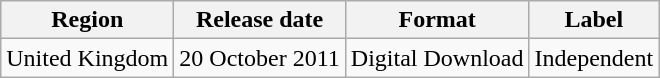<table class="wikitable">
<tr>
<th>Region</th>
<th>Release date</th>
<th>Format</th>
<th>Label</th>
</tr>
<tr>
<td>United Kingdom</td>
<td>20 October 2011</td>
<td>Digital Download</td>
<td>Independent</td>
</tr>
</table>
